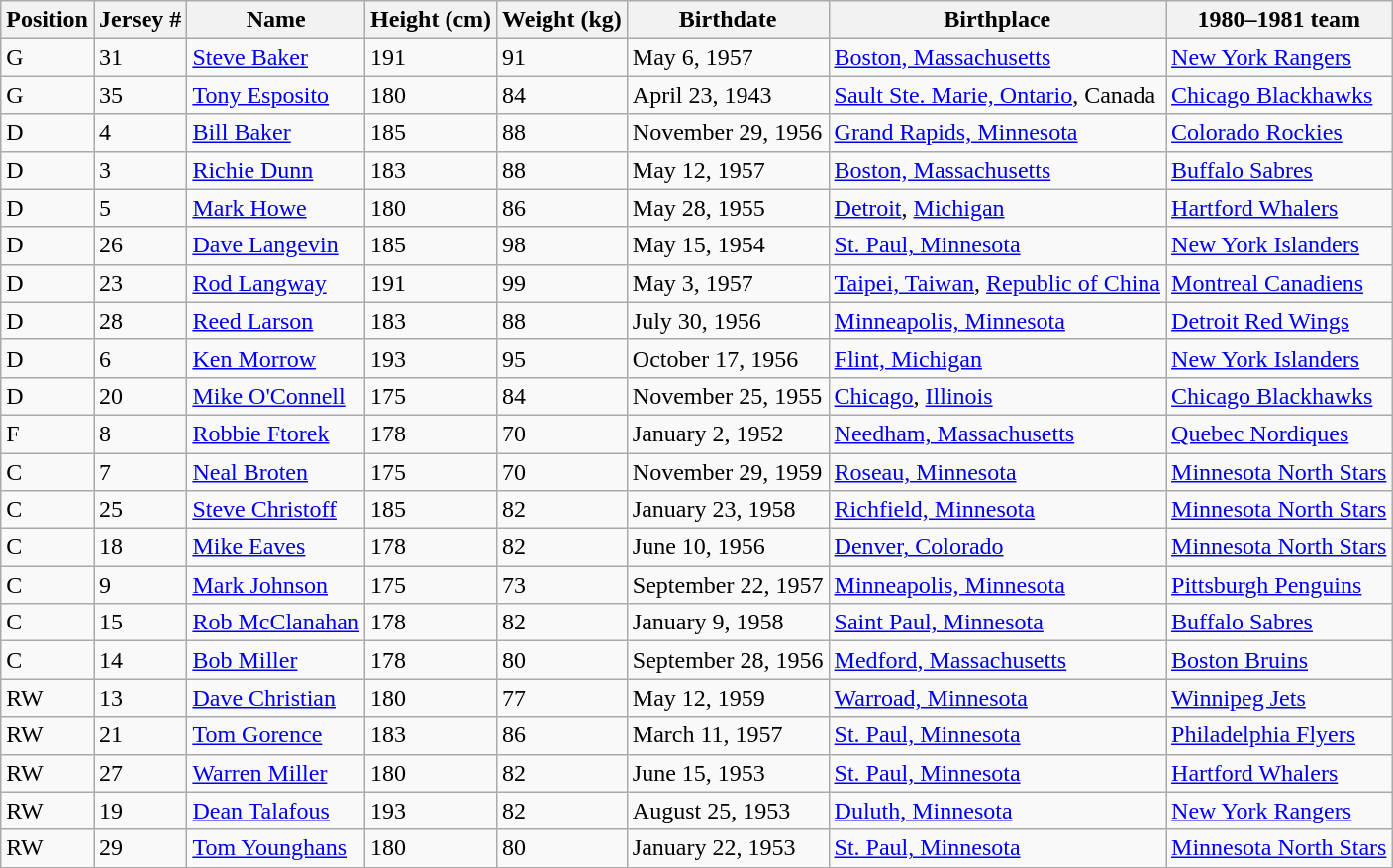<table class="wikitable sortable">
<tr>
<th>Position</th>
<th>Jersey #</th>
<th>Name</th>
<th>Height (cm)</th>
<th>Weight (kg)</th>
<th>Birthdate</th>
<th>Birthplace</th>
<th>1980–1981 team</th>
</tr>
<tr>
<td>G</td>
<td>31</td>
<td><a href='#'>Steve Baker</a></td>
<td>191</td>
<td>91</td>
<td>May 6, 1957</td>
<td><a href='#'>Boston, Massachusetts</a></td>
<td><a href='#'>New York Rangers</a></td>
</tr>
<tr>
<td>G</td>
<td>35</td>
<td><a href='#'>Tony Esposito</a></td>
<td>180</td>
<td>84</td>
<td>April 23, 1943</td>
<td><a href='#'>Sault Ste. Marie, Ontario</a>, Canada</td>
<td><a href='#'>Chicago Blackhawks</a></td>
</tr>
<tr>
<td>D</td>
<td>4</td>
<td><a href='#'>Bill Baker</a></td>
<td>185</td>
<td>88</td>
<td>November 29, 1956</td>
<td><a href='#'>Grand Rapids, Minnesota</a></td>
<td><a href='#'>Colorado Rockies</a></td>
</tr>
<tr>
<td>D</td>
<td>3</td>
<td><a href='#'>Richie Dunn</a></td>
<td>183</td>
<td>88</td>
<td>May 12, 1957</td>
<td><a href='#'>Boston, Massachusetts</a></td>
<td><a href='#'>Buffalo Sabres</a></td>
</tr>
<tr>
<td>D</td>
<td>5</td>
<td><a href='#'>Mark Howe</a></td>
<td>180</td>
<td>86</td>
<td>May 28, 1955</td>
<td><a href='#'>Detroit</a>, <a href='#'>Michigan</a></td>
<td><a href='#'>Hartford Whalers</a></td>
</tr>
<tr>
<td>D</td>
<td>26</td>
<td><a href='#'>Dave Langevin</a></td>
<td>185</td>
<td>98</td>
<td>May 15, 1954</td>
<td><a href='#'>St. Paul, Minnesota</a></td>
<td><a href='#'>New York Islanders</a></td>
</tr>
<tr>
<td>D</td>
<td>23</td>
<td><a href='#'>Rod Langway</a></td>
<td>191</td>
<td>99</td>
<td>May 3, 1957</td>
<td><a href='#'>Taipei, Taiwan</a>, <a href='#'>Republic of China</a></td>
<td><a href='#'>Montreal Canadiens</a></td>
</tr>
<tr>
<td>D</td>
<td>28</td>
<td><a href='#'>Reed Larson</a></td>
<td>183</td>
<td>88</td>
<td>July 30, 1956</td>
<td><a href='#'>Minneapolis, Minnesota</a></td>
<td><a href='#'>Detroit Red Wings</a></td>
</tr>
<tr>
<td>D</td>
<td>6</td>
<td><a href='#'>Ken Morrow</a></td>
<td>193</td>
<td>95</td>
<td>October 17, 1956</td>
<td><a href='#'>Flint, Michigan</a></td>
<td><a href='#'>New York Islanders</a></td>
</tr>
<tr>
<td>D</td>
<td>20</td>
<td><a href='#'>Mike O'Connell</a></td>
<td>175</td>
<td>84</td>
<td>November 25, 1955</td>
<td><a href='#'>Chicago</a>, <a href='#'>Illinois</a></td>
<td><a href='#'>Chicago Blackhawks</a></td>
</tr>
<tr>
<td>F</td>
<td>8</td>
<td><a href='#'>Robbie Ftorek</a></td>
<td>178</td>
<td>70</td>
<td>January 2, 1952</td>
<td><a href='#'>Needham, Massachusetts</a></td>
<td><a href='#'>Quebec Nordiques</a></td>
</tr>
<tr>
<td>C</td>
<td>7</td>
<td><a href='#'>Neal Broten</a></td>
<td>175</td>
<td>70</td>
<td>November 29, 1959</td>
<td><a href='#'>Roseau, Minnesota</a></td>
<td><a href='#'>Minnesota North Stars</a></td>
</tr>
<tr>
<td>C</td>
<td>25</td>
<td><a href='#'>Steve Christoff</a></td>
<td>185</td>
<td>82</td>
<td>January 23, 1958</td>
<td><a href='#'>Richfield, Minnesota</a></td>
<td><a href='#'>Minnesota North Stars</a></td>
</tr>
<tr>
<td>C</td>
<td>18</td>
<td><a href='#'>Mike Eaves</a></td>
<td>178</td>
<td>82</td>
<td>June 10, 1956</td>
<td><a href='#'>Denver, Colorado</a></td>
<td><a href='#'>Minnesota North Stars</a></td>
</tr>
<tr>
<td>C</td>
<td>9</td>
<td><a href='#'>Mark Johnson</a></td>
<td>175</td>
<td>73</td>
<td>September 22, 1957</td>
<td><a href='#'>Minneapolis, Minnesota</a></td>
<td><a href='#'>Pittsburgh Penguins</a></td>
</tr>
<tr>
<td>C</td>
<td>15</td>
<td><a href='#'>Rob McClanahan</a></td>
<td>178</td>
<td>82</td>
<td>January 9, 1958</td>
<td><a href='#'>Saint Paul, Minnesota</a></td>
<td><a href='#'>Buffalo Sabres</a></td>
</tr>
<tr>
<td>C</td>
<td>14</td>
<td><a href='#'>Bob Miller</a></td>
<td>178</td>
<td>80</td>
<td>September 28, 1956</td>
<td><a href='#'>Medford, Massachusetts</a></td>
<td><a href='#'>Boston Bruins</a></td>
</tr>
<tr>
<td>RW</td>
<td>13</td>
<td><a href='#'>Dave Christian</a></td>
<td>180</td>
<td>77</td>
<td>May 12, 1959</td>
<td><a href='#'>Warroad, Minnesota</a></td>
<td><a href='#'>Winnipeg Jets</a></td>
</tr>
<tr>
<td>RW</td>
<td>21</td>
<td><a href='#'>Tom Gorence</a></td>
<td>183</td>
<td>86</td>
<td>March 11, 1957</td>
<td><a href='#'>St. Paul, Minnesota</a></td>
<td><a href='#'>Philadelphia Flyers</a></td>
</tr>
<tr>
<td>RW</td>
<td>27</td>
<td><a href='#'>Warren Miller</a></td>
<td>180</td>
<td>82</td>
<td>June 15, 1953</td>
<td><a href='#'>St. Paul, Minnesota</a></td>
<td><a href='#'>Hartford Whalers</a></td>
</tr>
<tr>
<td>RW</td>
<td>19</td>
<td><a href='#'>Dean Talafous</a></td>
<td>193</td>
<td>82</td>
<td>August 25, 1953</td>
<td><a href='#'>Duluth, Minnesota</a></td>
<td><a href='#'>New York Rangers</a></td>
</tr>
<tr>
<td>RW</td>
<td>29</td>
<td><a href='#'>Tom Younghans</a></td>
<td>180</td>
<td>80</td>
<td>January 22, 1953</td>
<td><a href='#'>St. Paul, Minnesota</a></td>
<td><a href='#'>Minnesota North Stars</a></td>
</tr>
</table>
